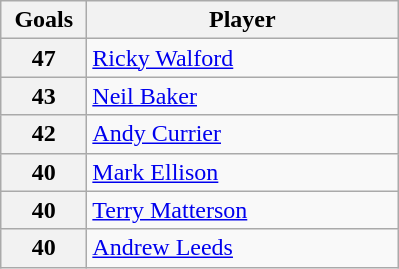<table class="wikitable" style="text-align:left;">
<tr>
<th width=50>Goals</th>
<th width=200>Player</th>
</tr>
<tr>
<th>47</th>
<td> <a href='#'>Ricky Walford</a></td>
</tr>
<tr>
<th>43</th>
<td> <a href='#'>Neil Baker</a></td>
</tr>
<tr>
<th>42</th>
<td> <a href='#'>Andy Currier</a></td>
</tr>
<tr>
<th>40</th>
<td> <a href='#'>Mark Ellison</a></td>
</tr>
<tr>
<th>40</th>
<td> <a href='#'>Terry Matterson</a></td>
</tr>
<tr>
<th>40</th>
<td> <a href='#'>Andrew Leeds</a></td>
</tr>
</table>
